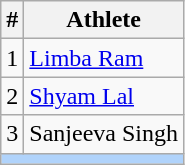<table class="wikitable">
<tr>
<th>#</th>
<th>Athlete</th>
</tr>
<tr>
<td>1</td>
<td><a href='#'>Limba Ram</a></td>
</tr>
<tr>
<td>2</td>
<td><a href='#'>Shyam Lal</a></td>
</tr>
<tr>
<td>3</td>
<td>Sanjeeva Singh</td>
</tr>
<tr ---->
<td colspan="9" bgcolor="#B0D3FB" align="left" bgcolor="#DFEDFD"></td>
</tr>
</table>
